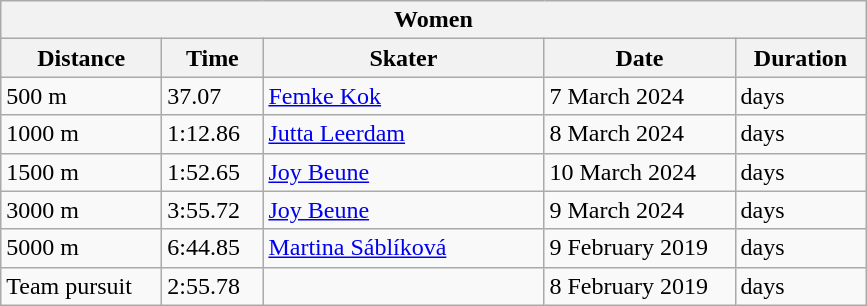<table class="wikitable">
<tr>
<th colspan="5">Women</th>
</tr>
<tr>
<th style="width:100px">Distance</th>
<th style="width:60px">Time</th>
<th style="width:180px">Skater</th>
<th style="width:120px">Date</th>
<th style="width:80px">Duration</th>
</tr>
<tr>
<td>500 m</td>
<td>37.07</td>
<td> <a href='#'>Femke Kok</a></td>
<td>7 March 2024</td>
<td> days</td>
</tr>
<tr>
<td>1000 m</td>
<td>1:12.86</td>
<td> <a href='#'>Jutta Leerdam</a></td>
<td>8 March 2024</td>
<td> days</td>
</tr>
<tr>
<td>1500 m</td>
<td>1:52.65</td>
<td> <a href='#'>Joy Beune</a></td>
<td>10 March 2024</td>
<td> days</td>
</tr>
<tr>
<td>3000 m</td>
<td>3:55.72</td>
<td> <a href='#'>Joy Beune</a></td>
<td>9 March 2024</td>
<td> days</td>
</tr>
<tr>
<td>5000 m</td>
<td>6:44.85</td>
<td> <a href='#'>Martina Sáblíková</a></td>
<td>9 February 2019</td>
<td> days</td>
</tr>
<tr>
<td>Team pursuit</td>
<td>2:55.78</td>
<td></td>
<td>8 February 2019</td>
<td> days</td>
</tr>
</table>
